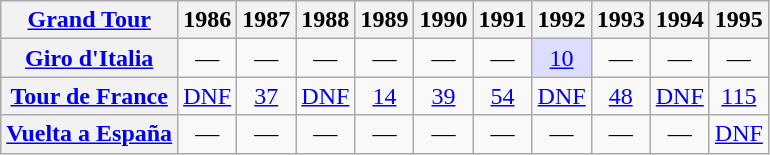<table class="wikitable plainrowheaders">
<tr>
<th scope="col"><a href='#'>Grand Tour</a></th>
<th scope="col">1986</th>
<th scope="col">1987</th>
<th scope="col">1988</th>
<th scope="col">1989</th>
<th scope="col">1990</th>
<th scope="col">1991</th>
<th scope="col">1992</th>
<th scope="col">1993</th>
<th scope="col">1994</th>
<th scope="col">1995</th>
</tr>
<tr style="text-align:center;">
<th scope="row"> <a href='#'>Giro d'Italia</a></th>
<td>—</td>
<td>—</td>
<td>—</td>
<td>—</td>
<td>—</td>
<td>—</td>
<td align="center" style="background:#ddddff;"><a href='#'>10</a></td>
<td>—</td>
<td>—</td>
<td>—</td>
</tr>
<tr style="text-align:center;">
<th scope="row"> <a href='#'>Tour de France</a></th>
<td><a href='#'>DNF</a></td>
<td><a href='#'>37</a></td>
<td><a href='#'>DNF</a></td>
<td><a href='#'>14</a></td>
<td><a href='#'>39</a></td>
<td><a href='#'>54</a></td>
<td><a href='#'>DNF</a></td>
<td><a href='#'>48</a></td>
<td><a href='#'>DNF</a></td>
<td><a href='#'>115</a></td>
</tr>
<tr style="text-align:center;">
<th scope="row"> <a href='#'>Vuelta a España</a></th>
<td>—</td>
<td>—</td>
<td>—</td>
<td>—</td>
<td>—</td>
<td>—</td>
<td>—</td>
<td>—</td>
<td>—</td>
<td><a href='#'>DNF</a></td>
</tr>
</table>
